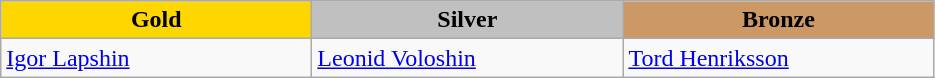<table class="wikitable" style="text-align:left">
<tr align="center">
<td width=200 bgcolor=gold><strong>Gold</strong></td>
<td width=200 bgcolor=silver><strong>Silver</strong></td>
<td width=200 bgcolor=CC9966><strong>Bronze</strong></td>
</tr>
<tr>
<td><a href='#'>Igor Lapshin</a><br><em></em></td>
<td><a href='#'>Leonid Voloshin</a><br><em></em></td>
<td><a href='#'>Tord Henriksson</a><br><em></em></td>
</tr>
</table>
